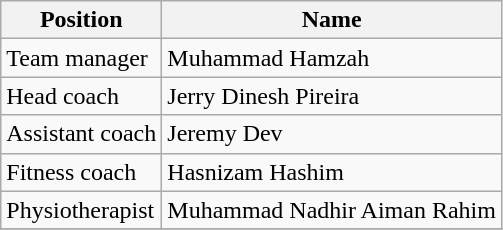<table class="wikitable">
<tr>
<th>Position</th>
<th>Name</th>
</tr>
<tr>
<td>Team manager</td>
<td> Muhammad Hamzah</td>
</tr>
<tr>
<td>Head coach</td>
<td> Jerry Dinesh Pireira</td>
</tr>
<tr>
<td>Assistant coach</td>
<td> Jeremy Dev</td>
</tr>
<tr>
<td>Fitness coach</td>
<td> Hasnizam Hashim</td>
</tr>
<tr>
<td>Physiotherapist</td>
<td> Muhammad Nadhir Aiman Rahim</td>
</tr>
<tr>
</tr>
</table>
